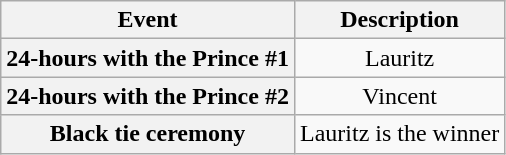<table class="wikitable sortable" style="text-align:center;">
<tr>
<th>Event</th>
<th>Description</th>
</tr>
<tr>
<th>24-hours with the Prince #1</th>
<td>Lauritz</td>
</tr>
<tr>
<th>24-hours with the Prince #2</th>
<td>Vincent</td>
</tr>
<tr>
<th>Black tie ceremony</th>
<td>Lauritz is the winner</td>
</tr>
</table>
